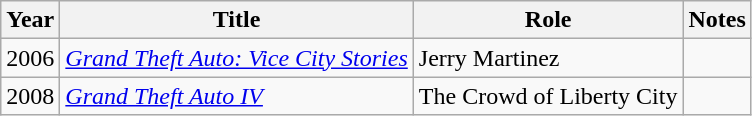<table class="wikitable sortable">
<tr>
<th>Year</th>
<th>Title</th>
<th>Role</th>
<th>Notes</th>
</tr>
<tr>
<td>2006</td>
<td><em><a href='#'>Grand Theft Auto: Vice City Stories</a></em></td>
<td>Jerry Martinez</td>
<td></td>
</tr>
<tr>
<td>2008</td>
<td><em><a href='#'>Grand Theft Auto IV</a></em></td>
<td>The Crowd of Liberty City</td>
<td></td>
</tr>
</table>
